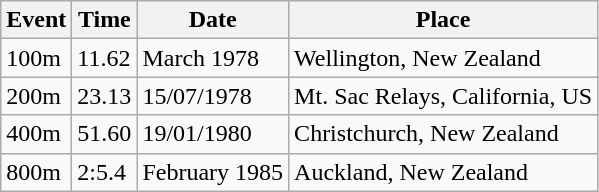<table class="wikitable">
<tr>
<th>Event</th>
<th>Time</th>
<th>Date</th>
<th>Place</th>
</tr>
<tr>
<td>100m</td>
<td>11.62</td>
<td>March 1978</td>
<td>Wellington, New Zealand</td>
</tr>
<tr>
<td>200m</td>
<td>23.13</td>
<td>15/07/1978</td>
<td>Mt. Sac Relays, California, US</td>
</tr>
<tr>
<td>400m</td>
<td>51.60</td>
<td>19/01/1980</td>
<td>Christchurch, New Zealand</td>
</tr>
<tr>
<td>800m</td>
<td>2:5.4</td>
<td>February 1985</td>
<td>Auckland, New Zealand</td>
</tr>
</table>
